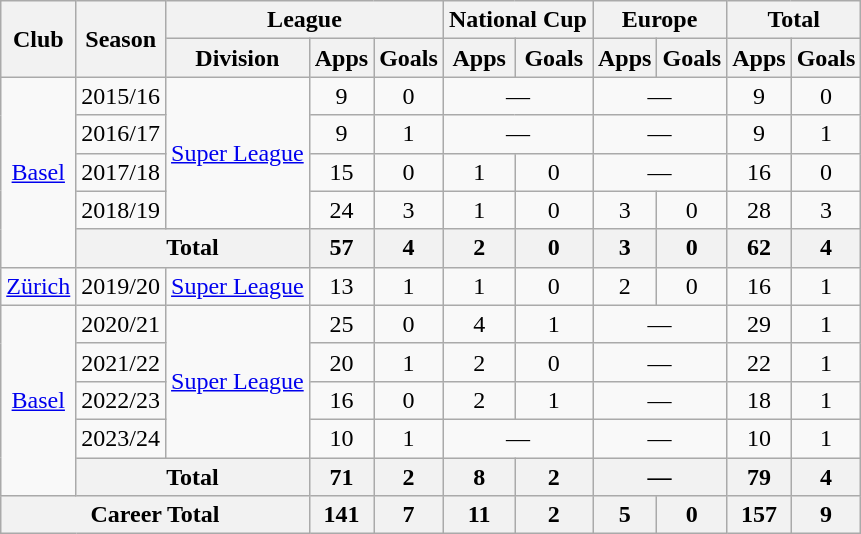<table class="wikitable" style="text-align:center">
<tr>
<th rowspan="2">Club</th>
<th rowspan="2">Season</th>
<th colspan="3">League</th>
<th colspan="2">National Cup</th>
<th colspan="2">Europe</th>
<th colspan="2">Total</th>
</tr>
<tr>
<th>Division</th>
<th>Apps</th>
<th>Goals</th>
<th>Apps</th>
<th>Goals</th>
<th>Apps</th>
<th>Goals</th>
<th>Apps</th>
<th>Goals</th>
</tr>
<tr>
<td rowspan="5"><a href='#'>Basel</a></td>
<td>2015/16</td>
<td rowspan="4"><a href='#'>Super League</a></td>
<td>9</td>
<td>0</td>
<td colspan="2">—</td>
<td colspan="2">—</td>
<td>9</td>
<td>0</td>
</tr>
<tr>
<td>2016/17</td>
<td>9</td>
<td>1</td>
<td colspan="2">—</td>
<td colspan="2">—</td>
<td>9</td>
<td>1</td>
</tr>
<tr>
<td>2017/18</td>
<td>15</td>
<td>0</td>
<td>1</td>
<td>0</td>
<td colspan="2">—</td>
<td>16</td>
<td>0</td>
</tr>
<tr>
<td>2018/19</td>
<td>24</td>
<td>3</td>
<td>1</td>
<td>0</td>
<td>3</td>
<td>0</td>
<td>28</td>
<td>3</td>
</tr>
<tr>
<th colspan="2">Total</th>
<th>57</th>
<th>4</th>
<th>2</th>
<th>0</th>
<th>3</th>
<th>0</th>
<th>62</th>
<th>4</th>
</tr>
<tr>
<td><a href='#'>Zürich</a></td>
<td>2019/20</td>
<td><a href='#'>Super League</a></td>
<td>13</td>
<td>1</td>
<td>1</td>
<td>0</td>
<td>2</td>
<td>0</td>
<td>16</td>
<td>1</td>
</tr>
<tr>
<td rowspan="5"><a href='#'>Basel</a></td>
<td>2020/21</td>
<td rowspan="4"><a href='#'>Super League</a></td>
<td>25</td>
<td>0</td>
<td>4</td>
<td>1</td>
<td colspan="2">—</td>
<td>29</td>
<td>1</td>
</tr>
<tr>
<td>2021/22</td>
<td>20</td>
<td>1</td>
<td>2</td>
<td>0</td>
<td colspan="2">—</td>
<td>22</td>
<td>1</td>
</tr>
<tr>
<td>2022/23</td>
<td>16</td>
<td>0</td>
<td>2</td>
<td>1</td>
<td colspan="2">—</td>
<td>18</td>
<td>1</td>
</tr>
<tr>
<td>2023/24</td>
<td>10</td>
<td>1</td>
<td colspan="2">—</td>
<td colspan="2">—</td>
<td>10</td>
<td>1</td>
</tr>
<tr>
<th colspan="2">Total</th>
<th>71</th>
<th>2</th>
<th>8</th>
<th>2</th>
<th colspan="2">—</th>
<th>79</th>
<th>4</th>
</tr>
<tr>
<th colspan="3"><strong>Career Total</strong></th>
<th>141</th>
<th>7</th>
<th>11</th>
<th>2</th>
<th>5</th>
<th>0</th>
<th>157</th>
<th>9</th>
</tr>
</table>
